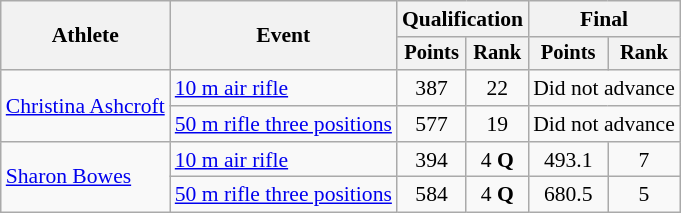<table class="wikitable" style="font-size:90%">
<tr>
<th rowspan="2">Athlete</th>
<th rowspan="2">Event</th>
<th colspan=2>Qualification</th>
<th colspan=2>Final</th>
</tr>
<tr style="font-size:95%">
<th>Points</th>
<th>Rank</th>
<th>Points</th>
<th>Rank</th>
</tr>
<tr align=center>
<td align=left rowspan=2><a href='#'>Christina Ashcroft</a></td>
<td align=left><a href='#'>10 m air rifle</a></td>
<td>387</td>
<td>22</td>
<td colspan=2>Did not advance</td>
</tr>
<tr align=center>
<td align=left><a href='#'>50 m rifle three positions</a></td>
<td>577</td>
<td>19</td>
<td colspan=2>Did not advance</td>
</tr>
<tr align=center>
<td align=left rowspan=2><a href='#'>Sharon Bowes</a></td>
<td align=left><a href='#'>10 m air rifle</a></td>
<td>394</td>
<td>4 <strong>Q</strong></td>
<td>493.1</td>
<td>7</td>
</tr>
<tr align=center>
<td align=left><a href='#'>50 m rifle three positions</a></td>
<td>584</td>
<td>4 <strong>Q</strong></td>
<td>680.5</td>
<td>5</td>
</tr>
</table>
